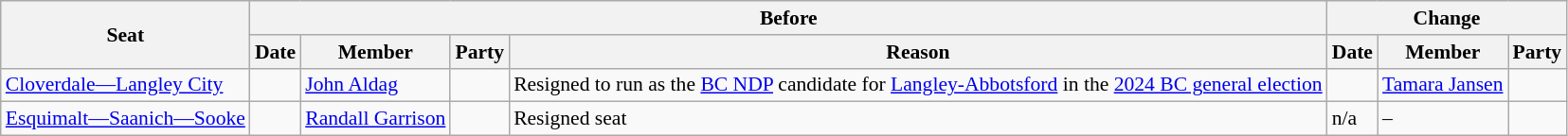<table class="wikitable"  style="font-size:90%;">
<tr>
<th rowspan="2">Seat</th>
<th colspan="4">Before</th>
<th colspan="3">Change</th>
</tr>
<tr>
<th>Date</th>
<th>Member</th>
<th>Party</th>
<th>Reason</th>
<th>Date</th>
<th>Member</th>
<th>Party</th>
</tr>
<tr>
<td><a href='#'>Cloverdale—Langley City</a></td>
<td></td>
<td><a href='#'>John Aldag</a></td>
<td></td>
<td>Resigned to run as the <a href='#'>BC NDP</a> candidate for <a href='#'>Langley-Abbotsford</a> in the <a href='#'>2024 BC general election</a></td>
<td><a href='#'></a></td>
<td><a href='#'>Tamara Jansen</a></td>
<td></td>
</tr>
<tr>
<td><a href='#'>Esquimalt—Saanich—Sooke</a></td>
<td></td>
<td><a href='#'>Randall Garrison</a></td>
<td></td>
<td>Resigned seat</td>
<td>n/a</td>
<td>–</td>
<td></td>
</tr>
</table>
